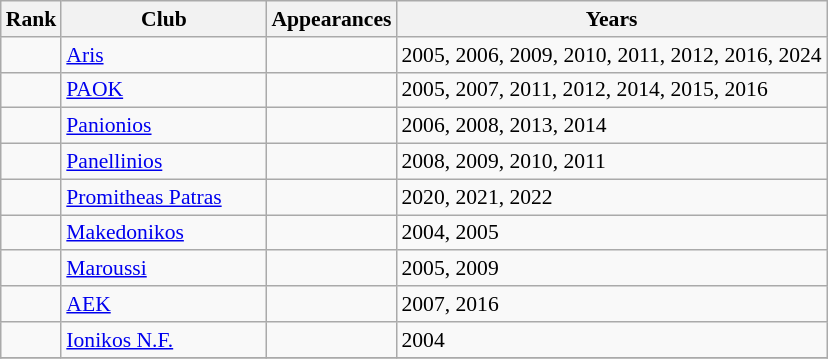<table class="wikitable" style="font-size:90%">
<tr>
<th>Rank</th>
<th width=130>Club</th>
<th>Appearances</th>
<th>Years</th>
</tr>
<tr>
<td></td>
<td><a href='#'>Aris</a></td>
<td></td>
<td>2005, 2006, 2009, 2010, 2011, 2012, 2016, 2024</td>
</tr>
<tr>
<td></td>
<td><a href='#'>PAOK</a></td>
<td></td>
<td>2005, 2007, 2011, 2012, 2014, 2015, 2016</td>
</tr>
<tr>
<td></td>
<td><a href='#'>Panionios</a></td>
<td></td>
<td>2006, 2008, 2013, 2014</td>
</tr>
<tr>
<td></td>
<td><a href='#'>Panellinios</a></td>
<td></td>
<td>2008, 2009, 2010, 2011</td>
</tr>
<tr>
<td></td>
<td><a href='#'>Promitheas Patras</a></td>
<td></td>
<td>2020, 2021, 2022</td>
</tr>
<tr>
<td></td>
<td><a href='#'>Makedonikos</a></td>
<td></td>
<td>2004, 2005</td>
</tr>
<tr>
<td></td>
<td><a href='#'>Maroussi</a></td>
<td></td>
<td>2005, 2009</td>
</tr>
<tr>
<td></td>
<td><a href='#'>AEK</a></td>
<td></td>
<td>2007, 2016</td>
</tr>
<tr>
<td></td>
<td><a href='#'>Ionikos N.F.</a></td>
<td></td>
<td>2004</td>
</tr>
<tr>
</tr>
</table>
